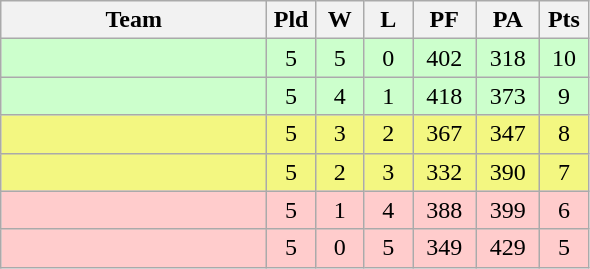<table class="wikitable" style="text-align:center;">
<tr>
<th width=170>Team</th>
<th width=25>Pld</th>
<th width=25>W</th>
<th width=25>L</th>
<th width=35>PF</th>
<th width=35>PA</th>
<th width=25>Pts</th>
</tr>
<tr style="background:#ccffcc">
<td style="text-align:left"></td>
<td>5</td>
<td>5</td>
<td>0</td>
<td>402</td>
<td>318</td>
<td>10</td>
</tr>
<tr style="background:#ccffcc">
<td style="text-align:left"></td>
<td>5</td>
<td>4</td>
<td>1</td>
<td>418</td>
<td>373</td>
<td>9</td>
</tr>
<tr style="background:#F3F781">
<td style="text-align:left"></td>
<td>5</td>
<td>3</td>
<td>2</td>
<td>367</td>
<td>347</td>
<td>8</td>
</tr>
<tr style="background:#F3F781">
<td style="text-align:left"></td>
<td>5</td>
<td>2</td>
<td>3</td>
<td>332</td>
<td>390</td>
<td>7</td>
</tr>
<tr style="background:#ffcccc">
<td style="text-align:left"></td>
<td>5</td>
<td>1</td>
<td>4</td>
<td>388</td>
<td>399</td>
<td>6</td>
</tr>
<tr style="background:#ffcccc">
<td style="text-align:left"></td>
<td>5</td>
<td>0</td>
<td>5</td>
<td>349</td>
<td>429</td>
<td>5</td>
</tr>
</table>
